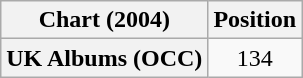<table class="wikitable plainrowheaders" style="text-align:center">
<tr>
<th scope="col">Chart (2004)</th>
<th scope="col">Position</th>
</tr>
<tr>
<th scope="row">UK Albums (OCC)</th>
<td>134</td>
</tr>
</table>
